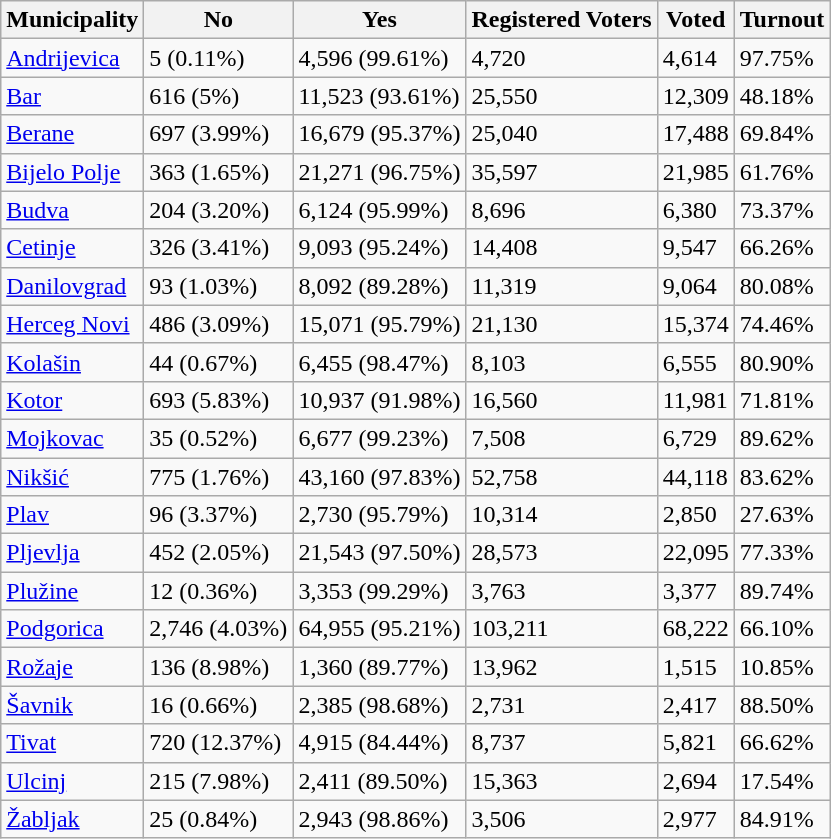<table class="wikitable sortable">
<tr>
<th>Municipality</th>
<th>No</th>
<th>Yes</th>
<th>Registered Voters</th>
<th>Voted</th>
<th>Turnout</th>
</tr>
<tr>
<td><a href='#'>Andrijevica</a></td>
<td>5 (0.11%)</td>
<td>4,596 (99.61%)</td>
<td>4,720</td>
<td>4,614</td>
<td>97.75%</td>
</tr>
<tr>
<td><a href='#'>Bar</a></td>
<td>616 (5%)</td>
<td>11,523 (93.61%)</td>
<td>25,550</td>
<td>12,309</td>
<td>48.18%</td>
</tr>
<tr>
<td><a href='#'>Berane</a></td>
<td>697 (3.99%)</td>
<td>16,679 (95.37%)</td>
<td>25,040</td>
<td>17,488</td>
<td>69.84%</td>
</tr>
<tr>
<td><a href='#'>Bijelo Polje</a></td>
<td>363 (1.65%)</td>
<td>21,271 (96.75%)</td>
<td>35,597</td>
<td>21,985</td>
<td>61.76%</td>
</tr>
<tr>
<td><a href='#'>Budva</a></td>
<td>204 (3.20%)</td>
<td>6,124 (95.99%)</td>
<td>8,696</td>
<td>6,380</td>
<td>73.37%</td>
</tr>
<tr>
<td><a href='#'>Cetinje</a></td>
<td>326 (3.41%)</td>
<td>9,093 (95.24%)</td>
<td>14,408</td>
<td>9,547</td>
<td>66.26%</td>
</tr>
<tr>
<td><a href='#'>Danilovgrad</a></td>
<td>93 (1.03%)</td>
<td>8,092 (89.28%)</td>
<td>11,319</td>
<td>9,064</td>
<td>80.08%</td>
</tr>
<tr>
<td><a href='#'>Herceg Novi</a></td>
<td>486 (3.09%)</td>
<td>15,071 (95.79%)</td>
<td>21,130</td>
<td>15,374</td>
<td>74.46%</td>
</tr>
<tr>
<td><a href='#'>Kolašin</a></td>
<td>44 (0.67%)</td>
<td>6,455 (98.47%)</td>
<td>8,103</td>
<td>6,555</td>
<td>80.90%</td>
</tr>
<tr>
<td><a href='#'>Kotor</a></td>
<td>693 (5.83%)</td>
<td>10,937 (91.98%)</td>
<td>16,560</td>
<td>11,981</td>
<td>71.81%</td>
</tr>
<tr>
<td><a href='#'>Mojkovac</a></td>
<td>35 (0.52%)</td>
<td>6,677 (99.23%)</td>
<td>7,508</td>
<td>6,729</td>
<td>89.62%</td>
</tr>
<tr>
<td><a href='#'>Nikšić</a></td>
<td>775 (1.76%)</td>
<td>43,160 (97.83%)</td>
<td>52,758</td>
<td>44,118</td>
<td>83.62%</td>
</tr>
<tr>
<td><a href='#'>Plav</a></td>
<td>96 (3.37%)</td>
<td>2,730 (95.79%)</td>
<td>10,314</td>
<td>2,850</td>
<td>27.63%</td>
</tr>
<tr>
<td><a href='#'>Pljevlja</a></td>
<td>452 (2.05%)</td>
<td>21,543 (97.50%)</td>
<td>28,573</td>
<td>22,095</td>
<td>77.33%</td>
</tr>
<tr>
<td><a href='#'>Plužine</a></td>
<td>12 (0.36%)</td>
<td>3,353 (99.29%)</td>
<td>3,763</td>
<td>3,377</td>
<td>89.74%</td>
</tr>
<tr>
<td><a href='#'>Podgorica</a></td>
<td data-sort-value="2746">2,746 (4.03%)</td>
<td>64,955 (95.21%)</td>
<td>103,211</td>
<td>68,222</td>
<td>66.10%</td>
</tr>
<tr>
<td><a href='#'>Rožaje</a></td>
<td>136 (8.98%)</td>
<td>1,360 (89.77%)</td>
<td>13,962</td>
<td>1,515</td>
<td>10.85%</td>
</tr>
<tr>
<td><a href='#'>Šavnik</a></td>
<td>16 (0.66%)</td>
<td>2,385 (98.68%)</td>
<td>2,731</td>
<td>2,417</td>
<td>88.50%</td>
</tr>
<tr>
<td><a href='#'>Tivat</a></td>
<td>720 (12.37%)</td>
<td>4,915 (84.44%)</td>
<td>8,737</td>
<td>5,821</td>
<td>66.62%</td>
</tr>
<tr>
<td><a href='#'>Ulcinj</a></td>
<td>215 (7.98%)</td>
<td>2,411 (89.50%)</td>
<td>15,363</td>
<td>2,694</td>
<td>17.54%</td>
</tr>
<tr>
<td><a href='#'>Žabljak</a></td>
<td>25 (0.84%)</td>
<td>2,943 (98.86%)</td>
<td>3,506</td>
<td>2,977</td>
<td>84.91%</td>
</tr>
</table>
